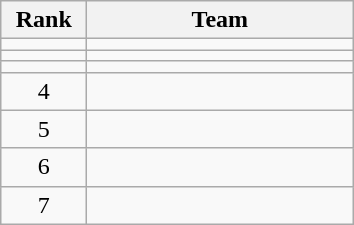<table class="wikitable" style="text-align: center">
<tr>
<th width=50>Rank</th>
<th width=170>Team</th>
</tr>
<tr>
<td></td>
<td align=left></td>
</tr>
<tr>
<td></td>
<td align=left></td>
</tr>
<tr>
<td></td>
<td align=left></td>
</tr>
<tr>
<td>4</td>
<td align=left></td>
</tr>
<tr>
<td>5</td>
<td align=left></td>
</tr>
<tr>
<td>6</td>
<td align=left></td>
</tr>
<tr>
<td>7</td>
<td align=left></td>
</tr>
</table>
